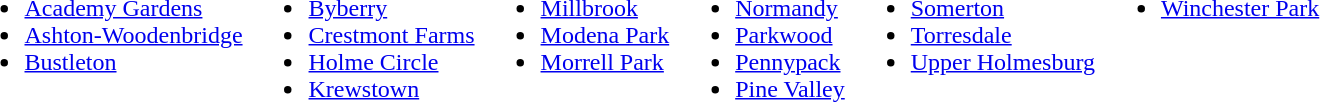<table>
<tr>
<td valign="top"><br><ul><li><a href='#'>Academy Gardens</a></li><li><a href='#'>Ashton-Woodenbridge</a></li><li><a href='#'>Bustleton</a></li></ul></td>
<td valign="top"><br><ul><li><a href='#'>Byberry</a></li><li><a href='#'>Crestmont Farms</a></li><li><a href='#'>Holme Circle</a></li><li><a href='#'>Krewstown</a></li></ul></td>
<td valign="top"><br><ul><li><a href='#'>Millbrook</a></li><li><a href='#'>Modena Park</a></li><li><a href='#'>Morrell Park</a></li></ul></td>
<td valign="top"><br><ul><li><a href='#'>Normandy</a></li><li><a href='#'>Parkwood</a></li><li><a href='#'>Pennypack</a></li><li><a href='#'>Pine Valley</a></li></ul></td>
<td valign="top"><br><ul><li><a href='#'>Somerton</a></li><li><a href='#'>Torresdale</a></li><li><a href='#'>Upper Holmesburg</a></li></ul></td>
<td valign="top"><br><ul><li><a href='#'>Winchester Park</a></li></ul></td>
</tr>
</table>
